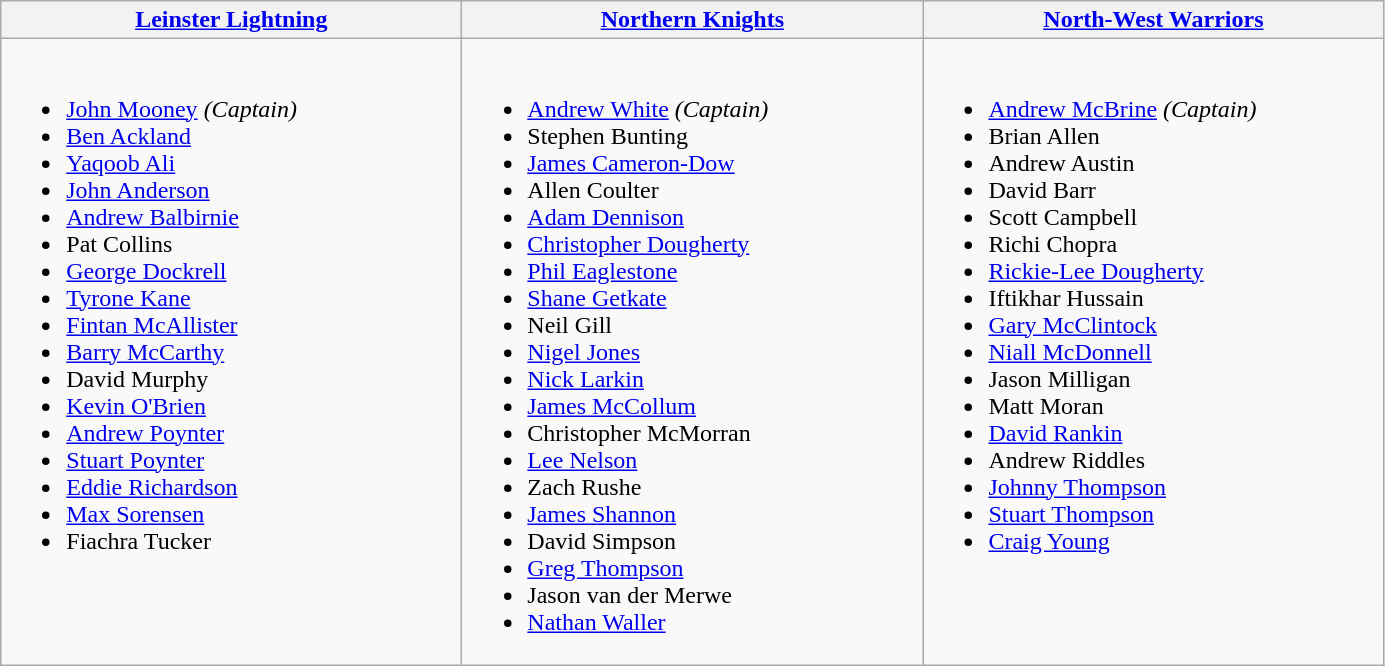<table class="wikitable">
<tr>
<th width=300><a href='#'>Leinster Lightning</a></th>
<th width=300><a href='#'>Northern Knights</a></th>
<th width=300><a href='#'>North-West Warriors</a></th>
</tr>
<tr>
<td valign=top><br><ul><li><a href='#'>John Mooney</a> <em>(Captain)</em></li><li><a href='#'>Ben Ackland</a></li><li><a href='#'>Yaqoob Ali</a></li><li><a href='#'>John Anderson</a></li><li><a href='#'>Andrew Balbirnie</a></li><li>Pat Collins</li><li><a href='#'>George Dockrell</a></li><li><a href='#'>Tyrone Kane</a></li><li><a href='#'>Fintan McAllister</a></li><li><a href='#'>Barry McCarthy</a></li><li>David Murphy</li><li><a href='#'>Kevin O'Brien</a></li><li><a href='#'>Andrew Poynter</a></li><li><a href='#'>Stuart Poynter</a></li><li><a href='#'>Eddie Richardson</a></li><li><a href='#'>Max Sorensen</a></li><li>Fiachra Tucker</li></ul></td>
<td valign=top><br><ul><li><a href='#'>Andrew White</a> <em>(Captain)</em></li><li>Stephen Bunting</li><li><a href='#'>James Cameron-Dow</a></li><li>Allen Coulter</li><li><a href='#'>Adam Dennison</a></li><li><a href='#'>Christopher Dougherty</a></li><li><a href='#'>Phil Eaglestone</a></li><li><a href='#'>Shane Getkate</a></li><li>Neil Gill</li><li><a href='#'>Nigel Jones</a></li><li><a href='#'>Nick Larkin</a></li><li><a href='#'>James McCollum</a></li><li>Christopher McMorran</li><li><a href='#'>Lee Nelson</a></li><li>Zach Rushe</li><li><a href='#'>James Shannon</a></li><li>David Simpson</li><li><a href='#'>Greg Thompson</a></li><li>Jason van der Merwe</li><li><a href='#'>Nathan Waller</a></li></ul></td>
<td valign=top><br><ul><li><a href='#'>Andrew McBrine</a> <em>(Captain)</em></li><li>Brian Allen</li><li>Andrew Austin</li><li>David Barr</li><li>Scott Campbell</li><li>Richi Chopra</li><li><a href='#'>Rickie-Lee Dougherty</a></li><li>Iftikhar Hussain</li><li><a href='#'>Gary McClintock</a></li><li><a href='#'>Niall McDonnell</a></li><li>Jason Milligan</li><li>Matt Moran</li><li><a href='#'>David Rankin</a></li><li>Andrew Riddles</li><li><a href='#'>Johnny Thompson</a></li><li><a href='#'>Stuart Thompson</a></li><li><a href='#'>Craig Young</a></li></ul></td>
</tr>
</table>
